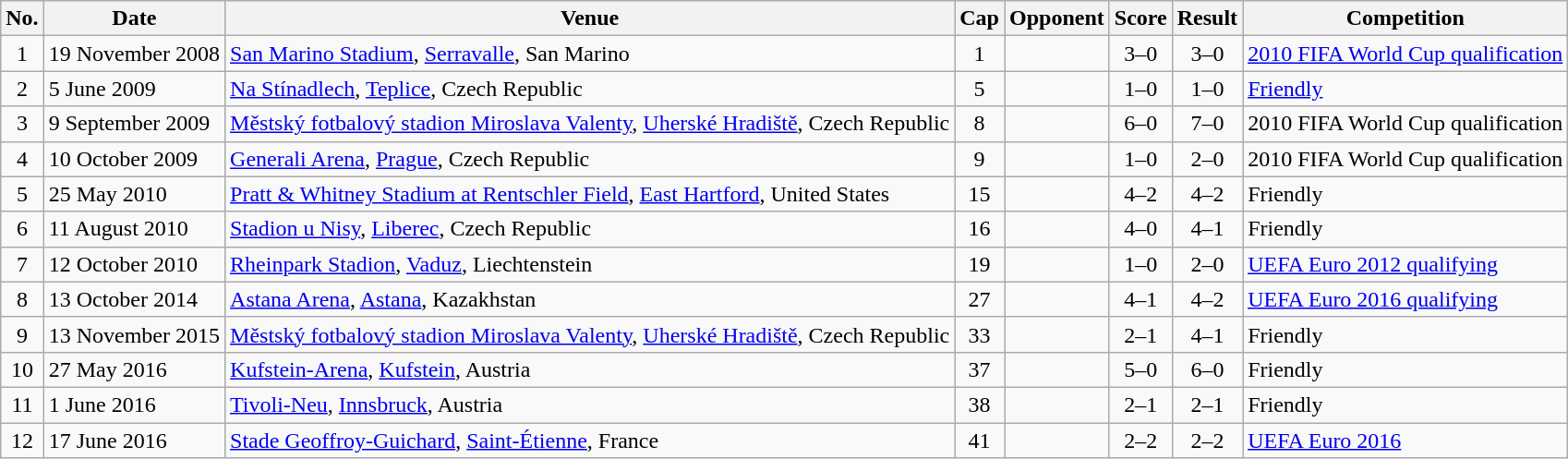<table class="wikitable sortable">
<tr>
<th scope="col">No.</th>
<th scope="col" data-sort-type="date">Date</th>
<th scope="col">Venue</th>
<th scope="col">Cap</th>
<th scope="col">Opponent</th>
<th scope="col">Score</th>
<th scope="col">Result</th>
<th scope="col">Competition</th>
</tr>
<tr>
<td align="center">1</td>
<td>19 November 2008</td>
<td><a href='#'>San Marino Stadium</a>, <a href='#'>Serravalle</a>, San Marino</td>
<td align="center">1</td>
<td></td>
<td align="center">3–0</td>
<td align="center">3–0</td>
<td><a href='#'>2010 FIFA World Cup qualification</a></td>
</tr>
<tr>
<td align="center">2</td>
<td>5 June 2009</td>
<td><a href='#'>Na Stínadlech</a>, <a href='#'>Teplice</a>, Czech Republic</td>
<td align="center">5</td>
<td></td>
<td align="center">1–0</td>
<td align="center">1–0</td>
<td><a href='#'>Friendly</a></td>
</tr>
<tr>
<td align="center">3</td>
<td>9 September 2009</td>
<td><a href='#'>Městský fotbalový stadion Miroslava Valenty</a>, <a href='#'>Uherské Hradiště</a>, Czech Republic</td>
<td align="center">8</td>
<td></td>
<td align="center">6–0</td>
<td align="center">7–0</td>
<td>2010 FIFA World Cup qualification</td>
</tr>
<tr>
<td align="center">4</td>
<td>10 October 2009</td>
<td><a href='#'>Generali Arena</a>, <a href='#'>Prague</a>, Czech Republic</td>
<td align="center">9</td>
<td></td>
<td align="center">1–0</td>
<td align="center">2–0</td>
<td>2010 FIFA World Cup qualification</td>
</tr>
<tr>
<td align="center">5</td>
<td>25 May 2010</td>
<td><a href='#'>Pratt & Whitney Stadium at Rentschler Field</a>, <a href='#'>East Hartford</a>, United States</td>
<td align="center">15</td>
<td></td>
<td align="center">4–2</td>
<td align="center">4–2</td>
<td>Friendly</td>
</tr>
<tr>
<td align="center">6</td>
<td>11 August 2010</td>
<td><a href='#'>Stadion u Nisy</a>, <a href='#'>Liberec</a>, Czech Republic</td>
<td align="center">16</td>
<td></td>
<td align="center">4–0</td>
<td align="center">4–1</td>
<td>Friendly</td>
</tr>
<tr>
<td align="center">7</td>
<td>12 October 2010</td>
<td><a href='#'>Rheinpark Stadion</a>, <a href='#'>Vaduz</a>, Liechtenstein</td>
<td align="center">19</td>
<td></td>
<td align="center">1–0</td>
<td align="center">2–0</td>
<td><a href='#'>UEFA Euro 2012 qualifying</a></td>
</tr>
<tr>
<td align="center">8</td>
<td>13 October 2014</td>
<td><a href='#'>Astana Arena</a>, <a href='#'>Astana</a>, Kazakhstan</td>
<td align="center">27</td>
<td></td>
<td align="center">4–1</td>
<td align="center">4–2</td>
<td><a href='#'>UEFA Euro 2016 qualifying</a></td>
</tr>
<tr>
<td align="center">9</td>
<td>13 November 2015</td>
<td><a href='#'>Městský fotbalový stadion Miroslava Valenty</a>, <a href='#'>Uherské Hradiště</a>, Czech Republic</td>
<td align="center">33</td>
<td></td>
<td align="center">2–1</td>
<td align="center">4–1</td>
<td>Friendly</td>
</tr>
<tr>
<td align="center">10</td>
<td>27 May 2016</td>
<td><a href='#'>Kufstein-Arena</a>, <a href='#'>Kufstein</a>, Austria</td>
<td align="center">37</td>
<td></td>
<td align="center">5–0</td>
<td align="center">6–0</td>
<td>Friendly</td>
</tr>
<tr>
<td align="center">11</td>
<td>1 June 2016</td>
<td><a href='#'>Tivoli-Neu</a>, <a href='#'>Innsbruck</a>, Austria</td>
<td align="center">38</td>
<td></td>
<td align="center">2–1</td>
<td align="center">2–1</td>
<td>Friendly</td>
</tr>
<tr>
<td align="center">12</td>
<td>17 June 2016</td>
<td><a href='#'>Stade Geoffroy-Guichard</a>, <a href='#'>Saint-Étienne</a>, France</td>
<td align="center">41</td>
<td></td>
<td align="center">2–2</td>
<td align="center">2–2</td>
<td><a href='#'>UEFA Euro 2016</a></td>
</tr>
</table>
